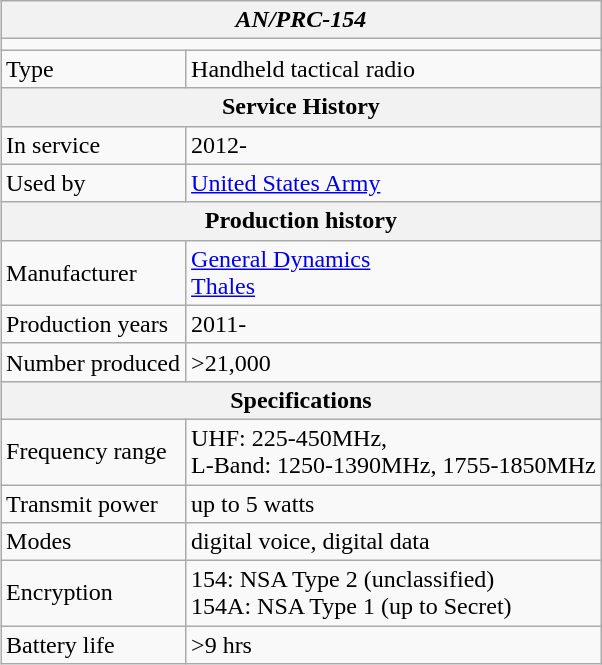<table class="wikitable" align="right">
<tr>
<th colspan="2"><em>AN/PRC-154</em></th>
</tr>
<tr>
<td colspan="2"></td>
</tr>
<tr>
<td>Type</td>
<td>Handheld tactical radio</td>
</tr>
<tr>
<th colspan="2">Service History</th>
</tr>
<tr>
<td>In service</td>
<td>2012-</td>
</tr>
<tr>
<td>Used by</td>
<td><a href='#'>United States Army</a></td>
</tr>
<tr>
<th colspan="2">Production history</th>
</tr>
<tr>
<td>Manufacturer</td>
<td><a href='#'>General Dynamics</a><br><a href='#'>Thales</a></td>
</tr>
<tr>
<td>Production years</td>
<td>2011-</td>
</tr>
<tr>
<td>Number produced</td>
<td>>21,000</td>
</tr>
<tr>
<th colspan="2">Specifications</th>
</tr>
<tr>
<td>Frequency range</td>
<td>UHF: 225-450MHz,<br>L-Band: 1250-1390MHz,
1755-1850MHz</td>
</tr>
<tr>
<td>Transmit power</td>
<td>up to 5 watts</td>
</tr>
<tr>
<td>Modes</td>
<td>digital voice, digital data</td>
</tr>
<tr>
<td>Encryption</td>
<td>154: NSA Type 2 (unclassified)<br>154A: NSA Type 1 (up to Secret)</td>
</tr>
<tr>
<td>Battery life</td>
<td>>9 hrs</td>
</tr>
</table>
